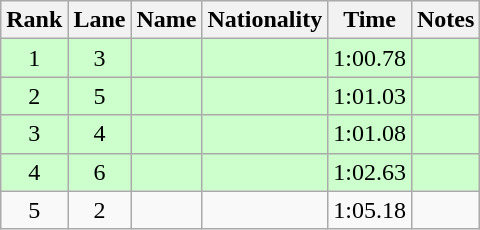<table class="wikitable sortable" style="text-align:center">
<tr>
<th>Rank</th>
<th>Lane</th>
<th>Name</th>
<th>Nationality</th>
<th>Time</th>
<th>Notes</th>
</tr>
<tr bgcolor=ccffcc>
<td>1</td>
<td>3</td>
<td align=left></td>
<td align=left></td>
<td>1:00.78</td>
<td><strong></strong></td>
</tr>
<tr bgcolor=ccffcc>
<td>2</td>
<td>5</td>
<td align=left></td>
<td align=left></td>
<td>1:01.03</td>
<td><strong></strong></td>
</tr>
<tr bgcolor=ccffcc>
<td>3</td>
<td>4</td>
<td align=left></td>
<td align=left></td>
<td>1:01.08</td>
<td><strong></strong></td>
</tr>
<tr bgcolor=ccffcc>
<td>4</td>
<td>6</td>
<td align=left></td>
<td align=left></td>
<td>1:02.63</td>
<td><strong></strong></td>
</tr>
<tr>
<td>5</td>
<td>2</td>
<td align=left></td>
<td align=left></td>
<td>1:05.18</td>
<td></td>
</tr>
</table>
